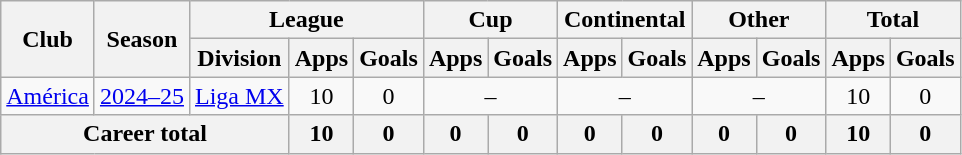<table class="wikitable" style="text-align: center">
<tr>
<th rowspan="2">Club</th>
<th rowspan="2">Season</th>
<th colspan="3">League</th>
<th colspan="2">Cup</th>
<th colspan="2">Continental</th>
<th colspan="2">Other</th>
<th colspan="2">Total</th>
</tr>
<tr>
<th>Division</th>
<th>Apps</th>
<th>Goals</th>
<th>Apps</th>
<th>Goals</th>
<th>Apps</th>
<th>Goals</th>
<th>Apps</th>
<th>Goals</th>
<th>Apps</th>
<th>Goals</th>
</tr>
<tr>
<td><a href='#'>América</a></td>
<td><a href='#'>2024–25</a></td>
<td><a href='#'>Liga MX</a></td>
<td>10</td>
<td>0</td>
<td colspan="2">–</td>
<td colspan="2">–</td>
<td colspan="2">–</td>
<td>10</td>
<td>0</td>
</tr>
<tr>
<th colspan="3">Career total</th>
<th>10</th>
<th>0</th>
<th>0</th>
<th>0</th>
<th>0</th>
<th>0</th>
<th>0</th>
<th>0</th>
<th>10</th>
<th>0</th>
</tr>
</table>
